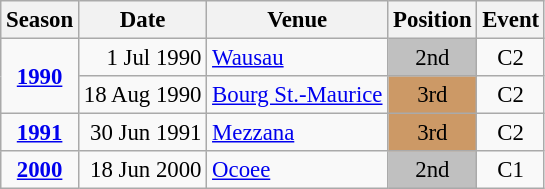<table class="wikitable" style="text-align:center; font-size:95%;">
<tr>
<th>Season</th>
<th>Date</th>
<th>Venue</th>
<th>Position</th>
<th>Event</th>
</tr>
<tr>
<td rowspan=2><strong><a href='#'>1990</a></strong></td>
<td align=right>1 Jul 1990</td>
<td align=left><a href='#'>Wausau</a></td>
<td bgcolor=silver>2nd</td>
<td>C2</td>
</tr>
<tr>
<td align=right>18 Aug 1990</td>
<td align=left><a href='#'>Bourg St.-Maurice</a></td>
<td bgcolor=cc9966>3rd</td>
<td>C2</td>
</tr>
<tr>
<td><strong><a href='#'>1991</a></strong></td>
<td align=right>30 Jun 1991</td>
<td align=left><a href='#'>Mezzana</a></td>
<td bgcolor=cc9966>3rd</td>
<td>C2</td>
</tr>
<tr>
<td><strong><a href='#'>2000</a></strong></td>
<td align=right>18 Jun 2000</td>
<td align=left><a href='#'>Ocoee</a></td>
<td bgcolor=silver>2nd</td>
<td>C1</td>
</tr>
</table>
